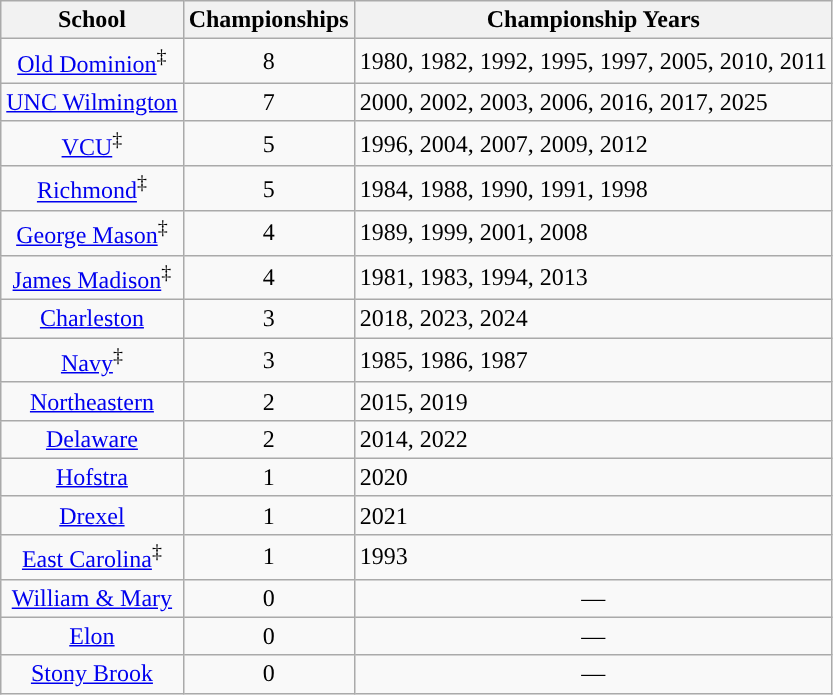<table class="wikitable sortable" style="text-align:center">
<tr>
<th width=px>School</th>
<th width=px>Championships</th>
<th width=px>Championship Years</th>
</tr>
<tr>
<td><a href='#'>Old Dominion</a><sup>‡</sup></td>
<td>8</td>
<td align=left>1980, 1982, 1992, 1995, 1997, 2005, 2010, 2011</td>
</tr>
<tr>
<td><a href='#'>UNC Wilmington</a></td>
<td>7</td>
<td align=left>2000, 2002, 2003, 2006, 2016, 2017, 2025</td>
</tr>
<tr>
<td><a href='#'>VCU</a><sup>‡</sup></td>
<td>5</td>
<td align=left>1996, 2004, 2007, 2009, 2012</td>
</tr>
<tr>
<td><a href='#'>Richmond</a><sup>‡</sup></td>
<td>5</td>
<td align=left>1984, 1988, 1990, 1991, 1998</td>
</tr>
<tr>
<td><a href='#'>George Mason</a><sup>‡</sup></td>
<td>4</td>
<td align=left>1989, 1999, 2001, 2008</td>
</tr>
<tr>
<td><a href='#'>James Madison</a><sup>‡</sup></td>
<td>4</td>
<td align=left>1981, 1983, 1994, 2013</td>
</tr>
<tr>
<td><a href='#'>Charleston</a></td>
<td>3</td>
<td align=left>2018, 2023, 2024</td>
</tr>
<tr>
<td><a href='#'>Navy</a><sup>‡</sup></td>
<td>3</td>
<td align=left>1985, 1986, 1987</td>
</tr>
<tr>
<td><a href='#'>Northeastern</a></td>
<td>2</td>
<td align=left>2015, 2019</td>
</tr>
<tr>
<td><a href='#'>Delaware</a></td>
<td>2</td>
<td align=left>2014, 2022</td>
</tr>
<tr>
<td><a href='#'>Hofstra</a></td>
<td>1</td>
<td align=left>2020</td>
</tr>
<tr>
<td><a href='#'>Drexel</a></td>
<td>1</td>
<td align=left>2021</td>
</tr>
<tr>
<td><a href='#'>East Carolina</a><sup>‡</sup></td>
<td>1</td>
<td align=left>1993</td>
</tr>
<tr>
<td><a href='#'>William & Mary</a></td>
<td>0</td>
<td align=center>—</td>
</tr>
<tr>
<td><a href='#'>Elon</a></td>
<td>0</td>
<td align=center>—</td>
</tr>
<tr>
<td><a href='#'>Stony Brook</a></td>
<td>0</td>
<td align=center>—</td>
</tr>
</table>
